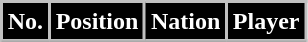<table class="wikitable sortable">
<tr>
<th style="background:#000000; color:#FFFFFF; border:2px solid #C0C0C0;" scope="col">No.</th>
<th style="background:#000000; color:#FFFFFF; border:2px solid #C0C0C0;" scope="col">Position</th>
<th style="background:#000000; color:#FFFFFF; border:2px solid #C0C0C0;" scope="col">Nation</th>
<th style="background:#000000; color:#FFFFFF; border:2px solid #C0C0C0;" scope="col">Player</th>
</tr>
<tr>
</tr>
</table>
